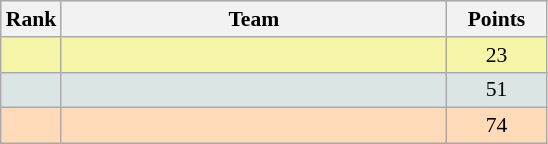<table class="wikitable" style="text-align:center; font-size: 90%; border: gray solid 1px;border-collapse:collapse;">
<tr bgcolor="#E4E4E4">
<th style="border-bottom:1px solid #AAAAAA" width=10>Rank</th>
<th style="border-bottom:1px solid #AAAAAA" width=250>Team</th>
<th style="border-bottom:1px solid #AAAAAA" width=60>Points</th>
</tr>
<tr bgcolor=F7F6A8>
<td></td>
<td align=left></td>
<td>23</td>
</tr>
<tr bgcolor=DCE5E5>
<td></td>
<td align=left></td>
<td>51</td>
</tr>
<tr bgcolor=FFDAB9>
<td></td>
<td align=left></td>
<td>74</td>
</tr>
</table>
